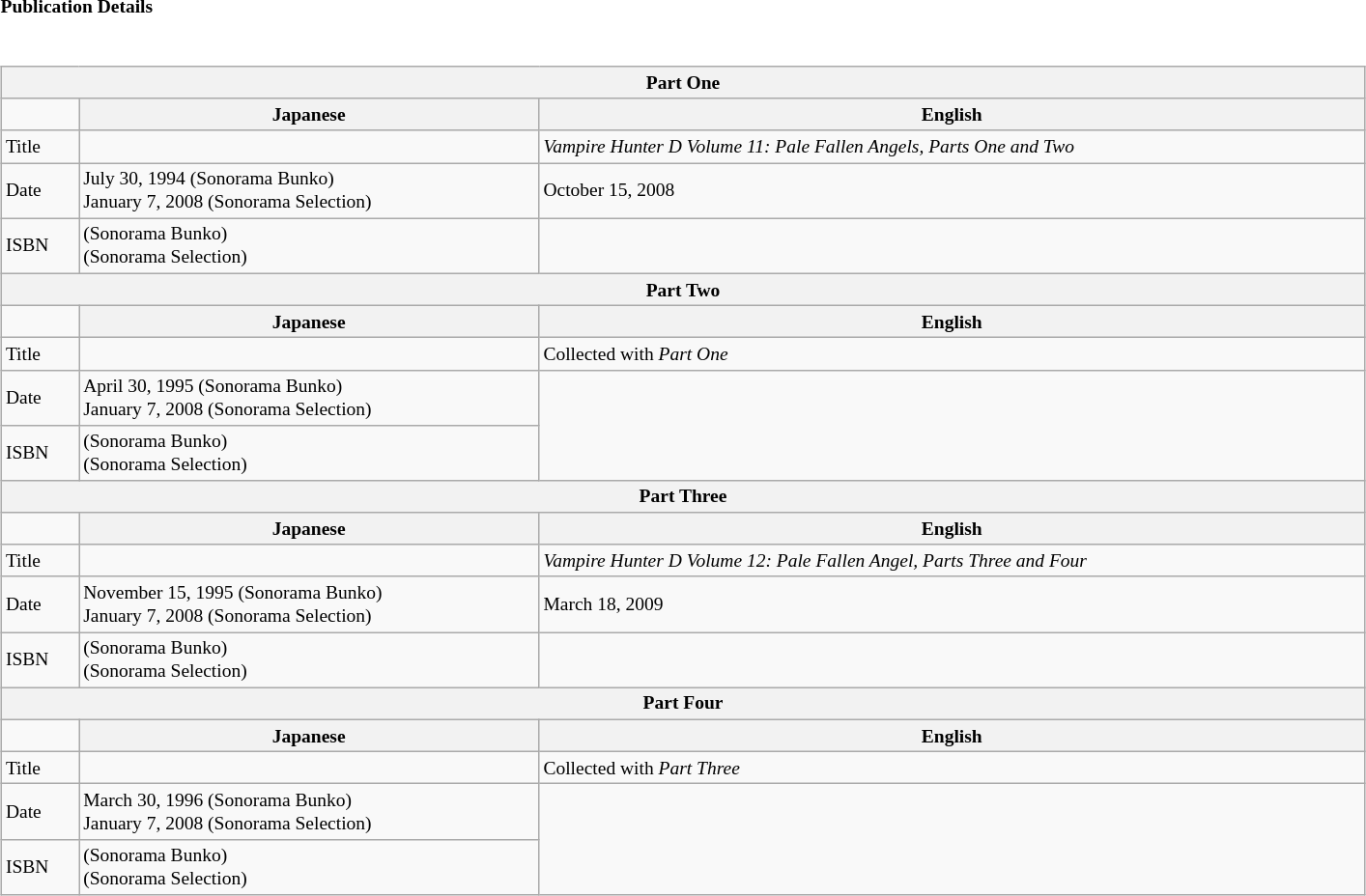<table class="collapsible collapsed" border="0" style="width:75%; font-size:small;">
<tr>
<th style="width:20em; text-align:left">Publication Details</th>
<th></th>
</tr>
<tr>
<td colspan="2"><br><table class="wikitable" style="width:100%; font-size:small;  margin-right:-1em;">
<tr>
<th colspan="3">Part One</th>
</tr>
<tr>
<td></td>
<th>Japanese</th>
<th>English</th>
</tr>
<tr>
<td>Title</td>
<td> </td>
<td> <em>Vampire Hunter D Volume 11: Pale Fallen Angels, Parts One and Two</em></td>
</tr>
<tr>
<td>Date</td>
<td> July 30, 1994 (Sonorama Bunko)<br>January 7, 2008 (Sonorama Selection)</td>
<td> October 15, 2008</td>
</tr>
<tr>
<td>ISBN</td>
<td>  (Sonorama Bunko)<br> (Sonorama Selection)</td>
<td> </td>
</tr>
<tr>
<th colspan="3">Part Two</th>
</tr>
<tr>
<td></td>
<th>Japanese</th>
<th>English</th>
</tr>
<tr>
<td>Title</td>
<td> </td>
<td>Collected with <em>Part One</em></td>
</tr>
<tr>
<td>Date</td>
<td> April 30, 1995 (Sonorama Bunko)<br>January 7, 2008 (Sonorama Selection)</td>
</tr>
<tr>
<td>ISBN</td>
<td>  (Sonorama Bunko)<br> (Sonorama Selection)</td>
</tr>
<tr>
<th colspan="3">Part Three</th>
</tr>
<tr>
<td></td>
<th>Japanese</th>
<th>English</th>
</tr>
<tr>
<td>Title</td>
<td> </td>
<td> <em>Vampire Hunter D Volume 12: Pale Fallen Angel, Parts Three and Four</em></td>
</tr>
<tr>
<td>Date</td>
<td> November 15, 1995 (Sonorama Bunko)<br>January 7, 2008 (Sonorama Selection)</td>
<td> March 18, 2009</td>
</tr>
<tr>
<td>ISBN</td>
<td>  (Sonorama Bunko)<br> (Sonorama Selection)</td>
<td> </td>
</tr>
<tr>
<th colspan="3">Part Four</th>
</tr>
<tr>
<td></td>
<th>Japanese</th>
<th>English</th>
</tr>
<tr>
<td>Title</td>
<td> </td>
<td>Collected with <em>Part Three</em></td>
</tr>
<tr>
<td>Date</td>
<td> March 30, 1996 (Sonorama Bunko)<br>January 7, 2008 (Sonorama Selection)</td>
</tr>
<tr>
<td>ISBN</td>
<td>  (Sonorama Bunko)<br> (Sonorama Selection)</td>
</tr>
</table>
</td>
</tr>
</table>
